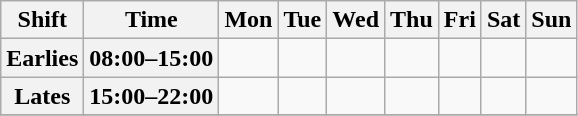<table class="wikitable">
<tr>
<th>Shift</th>
<th>Time</th>
<th>Mon</th>
<th>Tue</th>
<th>Wed</th>
<th>Thu</th>
<th>Fri</th>
<th>Sat</th>
<th>Sun</th>
</tr>
<tr>
<th>Earlies</th>
<th>08:00–15:00</th>
<td></td>
<td></td>
<td></td>
<td></td>
<td></td>
<td></td>
<td></td>
</tr>
<tr>
<th>Lates</th>
<th>15:00–22:00</th>
<td></td>
<td></td>
<td></td>
<td></td>
<td></td>
<td></td>
<td></td>
</tr>
<tr>
</tr>
</table>
